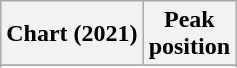<table class="wikitable sortable plainrowheaders" style="text-align:center">
<tr>
<th scope="col">Chart (2021)</th>
<th scope="col">Peak<br>position</th>
</tr>
<tr>
</tr>
<tr>
</tr>
<tr>
</tr>
<tr>
</tr>
</table>
